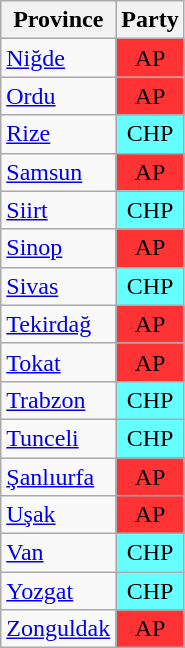<table class="wikitable">
<tr>
<th>Province</th>
<th>Party</th>
</tr>
<tr>
<td><a href='#'>Niğde</a></td>
<td style="background:#ff3333; text-align:center;">AP</td>
</tr>
<tr>
<td><a href='#'>Ordu</a></td>
<td style="background:#ff3333; text-align:center;">AP</td>
</tr>
<tr>
<td><a href='#'>Rize</a></td>
<td style="background:#6ff; text-align:center;">CHP</td>
</tr>
<tr>
<td><a href='#'>Samsun</a></td>
<td style="background:#ff3333; text-align:center;">AP</td>
</tr>
<tr>
<td><a href='#'>Siirt</a></td>
<td style="background:#6ff; text-align:center;">CHP</td>
</tr>
<tr>
<td><a href='#'>Sinop</a></td>
<td style="background:#ff3333; text-align:center;">AP</td>
</tr>
<tr>
<td><a href='#'>Sivas</a></td>
<td style="background:#6ff; text-align:center;">CHP</td>
</tr>
<tr>
<td><a href='#'>Tekirdağ</a></td>
<td style="background:#ff3333; text-align:center;">AP</td>
</tr>
<tr>
<td><a href='#'>Tokat</a></td>
<td style="background:#ff3333; text-align:center;">AP</td>
</tr>
<tr>
<td><a href='#'>Trabzon</a></td>
<td style="background:#6ff; text-align:center;">CHP</td>
</tr>
<tr>
<td><a href='#'>Tunceli</a></td>
<td style="background:#6ff; text-align:center;">CHP</td>
</tr>
<tr>
<td><a href='#'>Şanlıurfa</a></td>
<td style="background:#ff3333; text-align:center;">AP</td>
</tr>
<tr>
<td><a href='#'>Uşak</a></td>
<td style="background:#ff3333; text-align:center;">AP</td>
</tr>
<tr>
<td><a href='#'>Van</a></td>
<td style="background:#6ff; text-align:center;">CHP</td>
</tr>
<tr>
<td><a href='#'>Yozgat</a></td>
<td style="background:#6ff; text-align:center;">CHP</td>
</tr>
<tr>
<td><a href='#'>Zonguldak</a></td>
<td style="background:#ff3333; text-align:center;">AP</td>
</tr>
</table>
